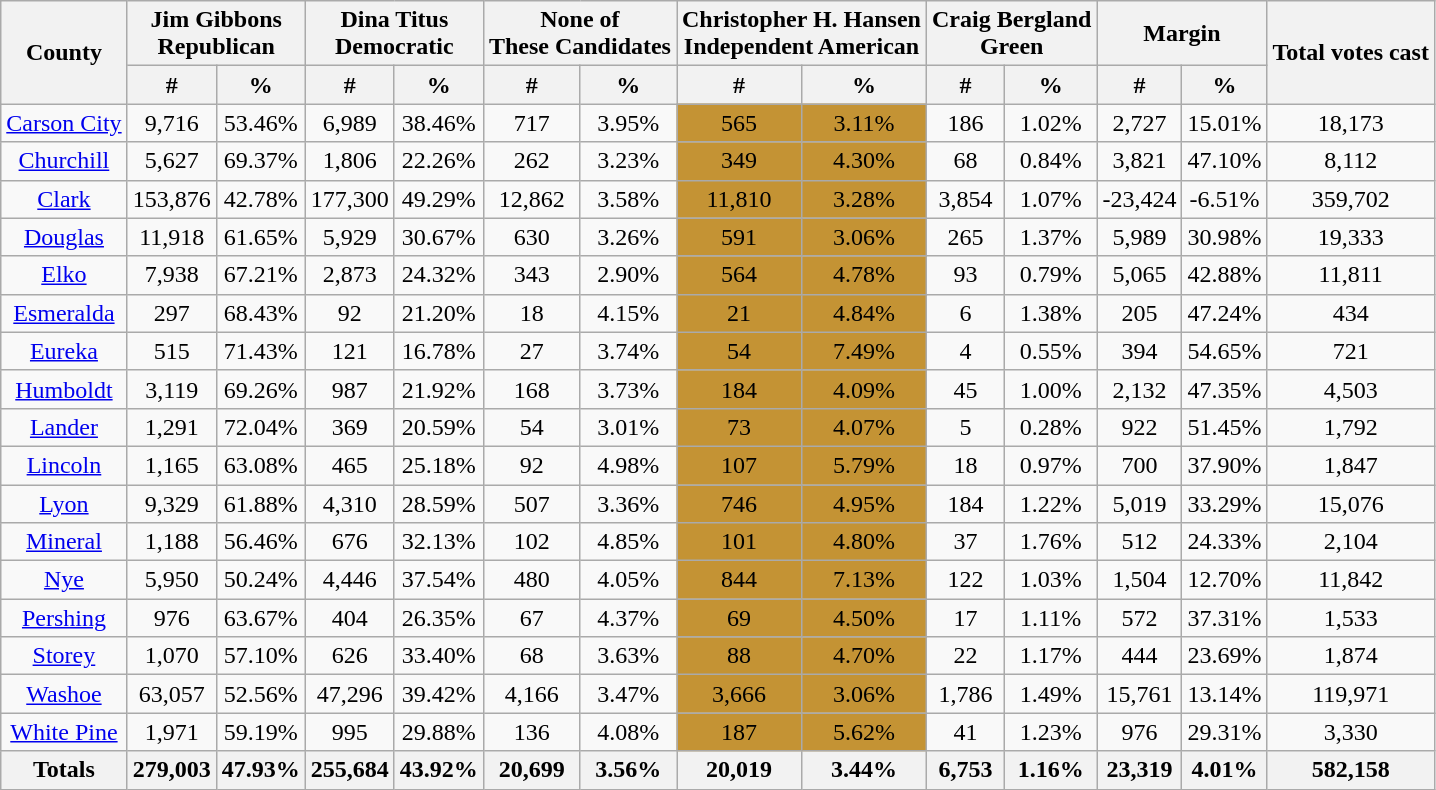<table class="wikitable sortable" style="text-align:center">
<tr>
<th rowspan="2">County</th>
<th style="text-align:center;" colspan="2">Jim Gibbons<br>Republican</th>
<th style="text-align:center;" colspan="2">Dina Titus<br>Democratic</th>
<th style="text-align:center;" colspan="2">None of<br>These Candidates</th>
<th style="text-align:center;" colspan="2">Christopher H. Hansen<br>Independent American</th>
<th style="text-align:center;" colspan="2">Craig Bergland<br>Green</th>
<th style="text-align:center;" colspan="2">Margin</th>
<th style="text-align:center;" rowspan="2">Total votes cast</th>
</tr>
<tr>
<th style="text-align:center;" data-sort-type="number">#</th>
<th style="text-align:center;" data-sort-type="number">%</th>
<th style="text-align:center;" data-sort-type="number">#</th>
<th style="text-align:center;" data-sort-type="number">%</th>
<th style="text-align:center;" data-sort-type="number">#</th>
<th style="text-align:center;" data-sort-type="number">%</th>
<th style="text-align:center;" data-sort-type="number">#</th>
<th style="text-align:center;" data-sort-type="number">%</th>
<th style="text-align:center;" data-sort-type="number">#</th>
<th style="text-align:center;" data-sort-type="number">%</th>
<th style="text-align:center;" data-sort-type="number">#</th>
<th style="text-align:center;" data-sort-type="number">%</th>
</tr>
<tr style="text-align:center;">
<td><a href='#'>Carson City</a></td>
<td>9,716</td>
<td>53.46%</td>
<td>6,989</td>
<td>38.46%</td>
<td>717</td>
<td>3.95%</td>
<td bgcolor="#c49334">565</td>
<td bgcolor="#c49334">3.11%</td>
<td>186</td>
<td>1.02%</td>
<td>2,727</td>
<td>15.01%</td>
<td>18,173</td>
</tr>
<tr style="text-align:center;">
<td><a href='#'>Churchill</a></td>
<td>5,627</td>
<td>69.37%</td>
<td>1,806</td>
<td>22.26%</td>
<td>262</td>
<td>3.23%</td>
<td bgcolor="#c49334">349</td>
<td bgcolor="#c49334">4.30%</td>
<td>68</td>
<td>0.84%</td>
<td>3,821</td>
<td>47.10%</td>
<td>8,112</td>
</tr>
<tr style="text-align:center;">
<td><a href='#'>Clark</a></td>
<td>153,876</td>
<td>42.78%</td>
<td>177,300</td>
<td>49.29%</td>
<td>12,862</td>
<td>3.58%</td>
<td bgcolor="#c49334">11,810</td>
<td bgcolor="#c49334">3.28%</td>
<td>3,854</td>
<td>1.07%</td>
<td>-23,424</td>
<td>-6.51%</td>
<td>359,702</td>
</tr>
<tr style="text-align:center;">
<td><a href='#'>Douglas</a></td>
<td>11,918</td>
<td>61.65%</td>
<td>5,929</td>
<td>30.67%</td>
<td>630</td>
<td>3.26%</td>
<td bgcolor="#c49334">591</td>
<td bgcolor="#c49334">3.06%</td>
<td>265</td>
<td>1.37%</td>
<td>5,989</td>
<td>30.98%</td>
<td>19,333</td>
</tr>
<tr style="text-align:center;">
<td><a href='#'>Elko</a></td>
<td>7,938</td>
<td>67.21%</td>
<td>2,873</td>
<td>24.32%</td>
<td>343</td>
<td>2.90%</td>
<td bgcolor="#c49334">564</td>
<td bgcolor="#c49334">4.78%</td>
<td>93</td>
<td>0.79%</td>
<td>5,065</td>
<td>42.88%</td>
<td>11,811</td>
</tr>
<tr style="text-align:center;">
<td><a href='#'>Esmeralda</a></td>
<td>297</td>
<td>68.43%</td>
<td>92</td>
<td>21.20%</td>
<td>18</td>
<td>4.15%</td>
<td bgcolor="#c49334">21</td>
<td bgcolor="#c49334">4.84%</td>
<td>6</td>
<td>1.38%</td>
<td>205</td>
<td>47.24%</td>
<td>434</td>
</tr>
<tr style="text-align:center;">
<td><a href='#'>Eureka</a></td>
<td>515</td>
<td>71.43%</td>
<td>121</td>
<td>16.78%</td>
<td>27</td>
<td>3.74%</td>
<td bgcolor="#c49334">54</td>
<td bgcolor="#c49334">7.49%</td>
<td>4</td>
<td>0.55%</td>
<td>394</td>
<td>54.65%</td>
<td>721</td>
</tr>
<tr style="text-align:center;">
<td><a href='#'>Humboldt</a></td>
<td>3,119</td>
<td>69.26%</td>
<td>987</td>
<td>21.92%</td>
<td>168</td>
<td>3.73%</td>
<td bgcolor="#c49334">184</td>
<td bgcolor="#c49334">4.09%</td>
<td>45</td>
<td>1.00%</td>
<td>2,132</td>
<td>47.35%</td>
<td>4,503</td>
</tr>
<tr style="text-align:center;">
<td><a href='#'>Lander</a></td>
<td>1,291</td>
<td>72.04%</td>
<td>369</td>
<td>20.59%</td>
<td>54</td>
<td>3.01%</td>
<td bgcolor="#c49334">73</td>
<td bgcolor="#c49334">4.07%</td>
<td>5</td>
<td>0.28%</td>
<td>922</td>
<td>51.45%</td>
<td>1,792</td>
</tr>
<tr style="text-align:center;">
<td><a href='#'>Lincoln</a></td>
<td>1,165</td>
<td>63.08%</td>
<td>465</td>
<td>25.18%</td>
<td>92</td>
<td>4.98%</td>
<td bgcolor="#c49334">107</td>
<td bgcolor="#c49334">5.79%</td>
<td>18</td>
<td>0.97%</td>
<td>700</td>
<td>37.90%</td>
<td>1,847</td>
</tr>
<tr style="text-align:center;">
<td><a href='#'>Lyon</a></td>
<td>9,329</td>
<td>61.88%</td>
<td>4,310</td>
<td>28.59%</td>
<td>507</td>
<td>3.36%</td>
<td bgcolor="#c49334">746</td>
<td bgcolor="#c49334">4.95%</td>
<td>184</td>
<td>1.22%</td>
<td>5,019</td>
<td>33.29%</td>
<td>15,076</td>
</tr>
<tr style="text-align:center;">
<td><a href='#'>Mineral</a></td>
<td>1,188</td>
<td>56.46%</td>
<td>676</td>
<td>32.13%</td>
<td>102</td>
<td>4.85%</td>
<td bgcolor="#c49334">101</td>
<td bgcolor="#c49334">4.80%</td>
<td>37</td>
<td>1.76%</td>
<td>512</td>
<td>24.33%</td>
<td>2,104</td>
</tr>
<tr style="text-align:center;">
<td><a href='#'>Nye</a></td>
<td>5,950</td>
<td>50.24%</td>
<td>4,446</td>
<td>37.54%</td>
<td>480</td>
<td>4.05%</td>
<td bgcolor="#c49334">844</td>
<td bgcolor="#c49334">7.13%</td>
<td>122</td>
<td>1.03%</td>
<td>1,504</td>
<td>12.70%</td>
<td>11,842</td>
</tr>
<tr style="text-align:center;">
<td><a href='#'>Pershing</a></td>
<td>976</td>
<td>63.67%</td>
<td>404</td>
<td>26.35%</td>
<td>67</td>
<td>4.37%</td>
<td bgcolor="#c49334">69</td>
<td bgcolor="#c49334">4.50%</td>
<td>17</td>
<td>1.11%</td>
<td>572</td>
<td>37.31%</td>
<td>1,533</td>
</tr>
<tr style="text-align:center;">
<td><a href='#'>Storey</a></td>
<td>1,070</td>
<td>57.10%</td>
<td>626</td>
<td>33.40%</td>
<td>68</td>
<td>3.63%</td>
<td bgcolor="#c49334">88</td>
<td bgcolor="#c49334">4.70%</td>
<td>22</td>
<td>1.17%</td>
<td>444</td>
<td>23.69%</td>
<td>1,874</td>
</tr>
<tr style="text-align:center;">
<td><a href='#'>Washoe</a></td>
<td>63,057</td>
<td>52.56%</td>
<td>47,296</td>
<td>39.42%</td>
<td>4,166</td>
<td>3.47%</td>
<td bgcolor="#c49334">3,666</td>
<td bgcolor="#c49334">3.06%</td>
<td>1,786</td>
<td>1.49%</td>
<td>15,761</td>
<td>13.14%</td>
<td>119,971</td>
</tr>
<tr style="text-align:center;">
<td><a href='#'>White Pine</a></td>
<td>1,971</td>
<td>59.19%</td>
<td>995</td>
<td>29.88%</td>
<td>136</td>
<td>4.08%</td>
<td bgcolor="#c49334">187</td>
<td bgcolor="#c49334">5.62%</td>
<td>41</td>
<td>1.23%</td>
<td>976</td>
<td>29.31%</td>
<td>3,330</td>
</tr>
<tr style="text-align:center;">
<th>Totals</th>
<th>279,003</th>
<th>47.93%</th>
<th>255,684</th>
<th>43.92%</th>
<th>20,699</th>
<th>3.56%</th>
<th>20,019</th>
<th>3.44%</th>
<th>6,753</th>
<th>1.16%</th>
<th>23,319</th>
<th>4.01%</th>
<th>582,158</th>
</tr>
</table>
